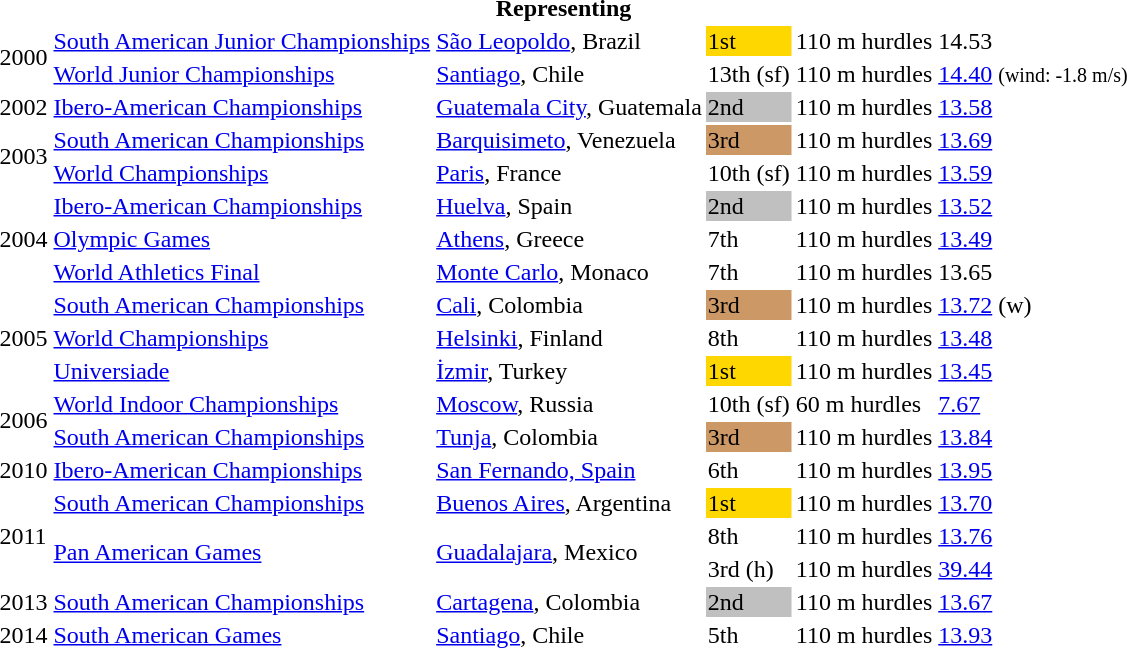<table>
<tr>
<th colspan="6">Representing </th>
</tr>
<tr>
<td rowspan=2>2000</td>
<td><a href='#'>South American Junior Championships</a></td>
<td><a href='#'>São Leopoldo</a>, Brazil</td>
<td bgcolor=gold>1st</td>
<td>110 m hurdles</td>
<td>14.53</td>
</tr>
<tr>
<td><a href='#'>World Junior Championships</a></td>
<td><a href='#'>Santiago</a>, Chile</td>
<td>13th (sf)</td>
<td>110 m hurdles</td>
<td><a href='#'>14.40</a> <small>(wind: -1.8 m/s)</small></td>
</tr>
<tr>
<td>2002</td>
<td><a href='#'>Ibero-American Championships</a></td>
<td><a href='#'>Guatemala City</a>, Guatemala</td>
<td bgcolor=silver>2nd</td>
<td>110 m hurdles</td>
<td><a href='#'>13.58</a></td>
</tr>
<tr>
<td rowspan=2>2003</td>
<td><a href='#'>South American Championships</a></td>
<td><a href='#'>Barquisimeto</a>, Venezuela</td>
<td bgcolor=cc9966>3rd</td>
<td>110 m hurdles</td>
<td><a href='#'>13.69</a></td>
</tr>
<tr>
<td><a href='#'>World Championships</a></td>
<td><a href='#'>Paris</a>, France</td>
<td>10th (sf)</td>
<td>110 m hurdles</td>
<td><a href='#'>13.59</a></td>
</tr>
<tr>
<td rowspan=3>2004</td>
<td><a href='#'>Ibero-American Championships</a></td>
<td><a href='#'>Huelva</a>, Spain</td>
<td bgcolor=silver>2nd</td>
<td>110 m hurdles</td>
<td><a href='#'>13.52</a></td>
</tr>
<tr>
<td><a href='#'>Olympic Games</a></td>
<td><a href='#'>Athens</a>, Greece</td>
<td>7th</td>
<td>110 m hurdles</td>
<td><a href='#'>13.49</a></td>
</tr>
<tr>
<td><a href='#'>World Athletics Final</a></td>
<td><a href='#'>Monte Carlo</a>, Monaco</td>
<td>7th</td>
<td>110 m hurdles</td>
<td>13.65</td>
</tr>
<tr>
<td rowspan=3>2005</td>
<td><a href='#'>South American Championships</a></td>
<td><a href='#'>Cali</a>, Colombia</td>
<td bgcolor=cc9966>3rd</td>
<td>110 m hurdles</td>
<td><a href='#'>13.72</a> (w)</td>
</tr>
<tr>
<td><a href='#'>World Championships</a></td>
<td><a href='#'>Helsinki</a>, Finland</td>
<td>8th</td>
<td>110 m hurdles</td>
<td><a href='#'>13.48</a></td>
</tr>
<tr>
<td><a href='#'>Universiade</a></td>
<td><a href='#'>İzmir</a>, Turkey</td>
<td bgcolor=gold>1st</td>
<td>110 m hurdles</td>
<td><a href='#'>13.45</a></td>
</tr>
<tr>
<td rowspan=2>2006</td>
<td><a href='#'>World Indoor Championships</a></td>
<td><a href='#'>Moscow</a>, Russia</td>
<td>10th (sf)</td>
<td>60 m hurdles</td>
<td><a href='#'>7.67</a></td>
</tr>
<tr>
<td><a href='#'>South American Championships</a></td>
<td><a href='#'>Tunja</a>, Colombia</td>
<td bgcolor=cc9966>3rd</td>
<td>110 m hurdles</td>
<td><a href='#'>13.84</a></td>
</tr>
<tr>
<td>2010</td>
<td><a href='#'>Ibero-American Championships</a></td>
<td><a href='#'>San Fernando, Spain</a></td>
<td>6th</td>
<td>110 m hurdles</td>
<td><a href='#'>13.95</a></td>
</tr>
<tr>
<td rowspan=3>2011</td>
<td><a href='#'>South American Championships</a></td>
<td><a href='#'>Buenos Aires</a>, Argentina</td>
<td bgcolor=gold>1st</td>
<td>110 m hurdles</td>
<td><a href='#'>13.70</a></td>
</tr>
<tr>
<td rowspan=2><a href='#'>Pan American Games</a></td>
<td rowspan=2><a href='#'>Guadalajara</a>, Mexico</td>
<td>8th</td>
<td>110 m hurdles</td>
<td><a href='#'>13.76</a></td>
</tr>
<tr>
<td>3rd (h)</td>
<td>110 m hurdles</td>
<td><a href='#'>39.44</a></td>
</tr>
<tr>
<td>2013</td>
<td><a href='#'>South American Championships</a></td>
<td><a href='#'>Cartagena</a>, Colombia</td>
<td bgcolor=silver>2nd</td>
<td>110 m hurdles</td>
<td><a href='#'>13.67</a></td>
</tr>
<tr>
<td>2014</td>
<td><a href='#'>South American Games</a></td>
<td><a href='#'>Santiago</a>, Chile</td>
<td>5th</td>
<td>110 m hurdles</td>
<td><a href='#'>13.93</a></td>
</tr>
</table>
